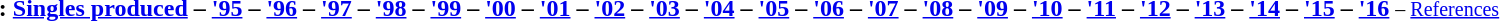<table id="toc" class="toc" summary="Contents" align="center">
<tr>
<th>:</th>
<td><strong><a href='#'>Singles produced</a> – <a href='#'>'95</a> – <a href='#'>'96</a> – <a href='#'>'97</a> – <a href='#'>'98</a> – <a href='#'>'99</a> – <a href='#'>'00</a> – <a href='#'>'01</a> – <a href='#'>'02</a> – <a href='#'>'03</a> – <a href='#'>'04</a> – <a href='#'>'05</a> – <a href='#'>'06</a> – <a href='#'>'07</a> – <a href='#'>'08</a> – <a href='#'>'09</a> – <a href='#'>'10</a> – <a href='#'>'11</a> – <a href='#'>'12</a> – <a href='#'>'13</a> – <a href='#'>'14</a> – <a href='#'>'15</a> – <a href='#'>'16</a></strong> <small> – <a href='#'>References</a></small> </td>
</tr>
</table>
